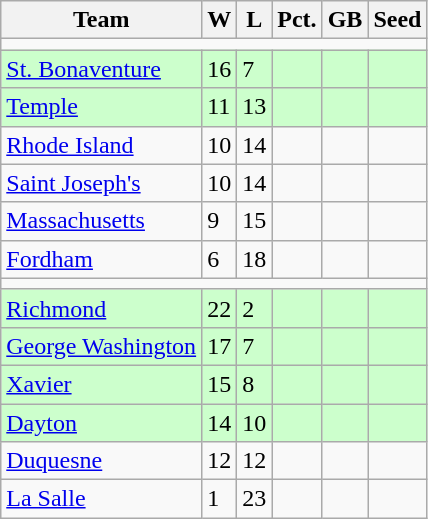<table class=wikitable>
<tr>
<th>Team</th>
<th>W</th>
<th>L</th>
<th>Pct.</th>
<th>GB</th>
<th>Seed</th>
</tr>
<tr>
<td colspan=6></td>
</tr>
<tr bgcolor=#ccffcc>
<td><a href='#'>St. Bonaventure</a></td>
<td>16</td>
<td>7</td>
<td></td>
<td></td>
<td></td>
</tr>
<tr bgcolor=#ccffcc>
<td><a href='#'>Temple</a></td>
<td>11</td>
<td>13</td>
<td></td>
<td></td>
<td></td>
</tr>
<tr>
<td><a href='#'>Rhode Island</a></td>
<td>10</td>
<td>14</td>
<td></td>
<td></td>
<td></td>
</tr>
<tr>
<td><a href='#'>Saint Joseph's</a></td>
<td>10</td>
<td>14</td>
<td></td>
<td></td>
<td></td>
</tr>
<tr>
<td><a href='#'>Massachusetts</a></td>
<td>9</td>
<td>15</td>
<td></td>
<td></td>
<td></td>
</tr>
<tr>
<td><a href='#'>Fordham</a></td>
<td>6</td>
<td>18</td>
<td></td>
<td></td>
<td></td>
</tr>
<tr>
<td colspan=6></td>
</tr>
<tr bgcolor=#ccffcc>
<td><a href='#'>Richmond</a></td>
<td>22</td>
<td>2</td>
<td></td>
<td></td>
<td></td>
</tr>
<tr bgcolor=#ccffcc>
<td><a href='#'>George Washington</a></td>
<td>17</td>
<td>7</td>
<td></td>
<td></td>
<td></td>
</tr>
<tr bgcolor=#ccffcc>
<td><a href='#'>Xavier</a></td>
<td>15</td>
<td>8</td>
<td></td>
<td></td>
<td></td>
</tr>
<tr bgcolor=#ccffcc>
<td><a href='#'>Dayton</a></td>
<td>14</td>
<td>10</td>
<td></td>
<td></td>
<td></td>
</tr>
<tr>
<td><a href='#'>Duquesne</a></td>
<td>12</td>
<td>12</td>
<td></td>
<td></td>
<td></td>
</tr>
<tr>
<td><a href='#'>La Salle</a></td>
<td>1</td>
<td>23</td>
<td></td>
<td></td>
<td></td>
</tr>
</table>
